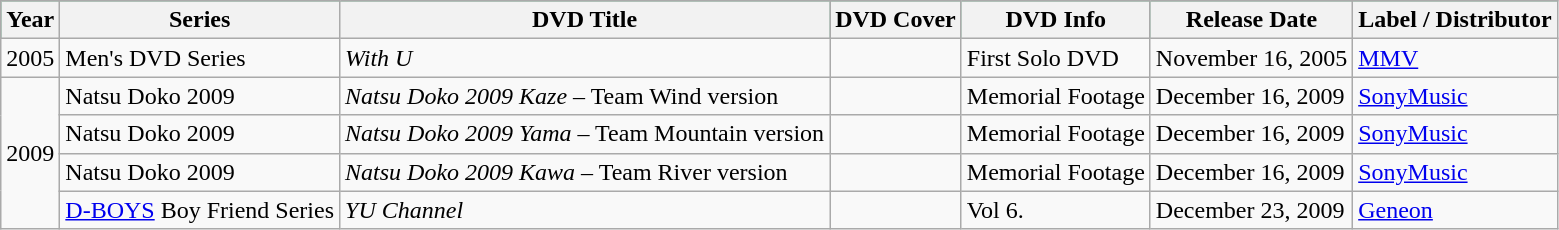<table class="wikitable">
<tr style="background:#008040; text-align:center;">
<th>Year</th>
<th>Series</th>
<th>DVD Title</th>
<th>DVD Cover</th>
<th>DVD Info</th>
<th>Release Date</th>
<th>Label / Distributor</th>
</tr>
<tr>
<td>2005</td>
<td>Men's DVD Series</td>
<td><em>With U</em></td>
<td></td>
<td>First Solo DVD</td>
<td>November 16, 2005</td>
<td><a href='#'>MMV</a></td>
</tr>
<tr>
<td rowspan="4">2009</td>
<td>Natsu Doko 2009</td>
<td><em>Natsu Doko 2009 Kaze</em> – Team Wind version</td>
<td></td>
<td>Memorial Footage</td>
<td>December 16, 2009</td>
<td><a href='#'>SonyMusic</a></td>
</tr>
<tr>
<td>Natsu Doko 2009</td>
<td><em>Natsu Doko 2009 Yama</em> – Team Mountain version</td>
<td></td>
<td>Memorial Footage</td>
<td>December 16, 2009</td>
<td><a href='#'>SonyMusic</a></td>
</tr>
<tr>
<td>Natsu Doko 2009</td>
<td><em>Natsu Doko 2009 Kawa</em> – Team River version</td>
<td></td>
<td>Memorial Footage</td>
<td>December 16, 2009</td>
<td><a href='#'>SonyMusic</a></td>
</tr>
<tr>
<td><a href='#'>D-BOYS</a> Boy Friend Series</td>
<td><em>YU Channel</em></td>
<td></td>
<td>Vol 6.</td>
<td>December 23, 2009</td>
<td><a href='#'>Geneon</a></td>
</tr>
</table>
